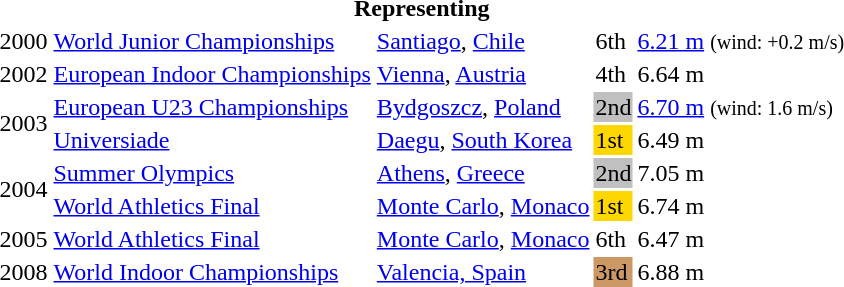<table>
<tr>
<th colspan=6>Representing </th>
</tr>
<tr>
<td>2000</td>
<td><a href='#'>World Junior Championships</a></td>
<td><a href='#'>Santiago</a>, <a href='#'>Chile</a></td>
<td>6th</td>
<td><a href='#'>6.21 m</a>  <small>(wind: +0.2 m/s)</small></td>
</tr>
<tr>
<td>2002</td>
<td><a href='#'>European Indoor Championships</a></td>
<td><a href='#'>Vienna</a>, <a href='#'>Austria</a></td>
<td>4th</td>
<td>6.64 m</td>
</tr>
<tr>
<td rowspan=2>2003</td>
<td><a href='#'>European U23 Championships</a></td>
<td><a href='#'>Bydgoszcz</a>, <a href='#'>Poland</a></td>
<td bgcolor=silver>2nd</td>
<td><a href='#'>6.70 m</a> <small>(wind: 1.6 m/s)</small></td>
</tr>
<tr>
<td><a href='#'>Universiade</a></td>
<td><a href='#'>Daegu</a>, <a href='#'>South Korea</a></td>
<td bgcolor=gold>1st</td>
<td>6.49 m</td>
</tr>
<tr>
<td rowspan=2>2004</td>
<td><a href='#'>Summer Olympics</a></td>
<td><a href='#'>Athens</a>, <a href='#'>Greece</a></td>
<td bgcolor=silver>2nd</td>
<td>7.05 m</td>
</tr>
<tr>
<td><a href='#'>World Athletics Final</a></td>
<td><a href='#'>Monte Carlo</a>, <a href='#'>Monaco</a></td>
<td bgcolor=gold>1st</td>
<td>6.74 m</td>
</tr>
<tr>
<td>2005</td>
<td><a href='#'>World Athletics Final</a></td>
<td><a href='#'>Monte Carlo</a>, <a href='#'>Monaco</a></td>
<td>6th</td>
<td>6.47 m</td>
</tr>
<tr>
<td>2008</td>
<td><a href='#'>World Indoor Championships</a></td>
<td><a href='#'>Valencia, Spain</a></td>
<td bgcolor="cc9966">3rd</td>
<td>6.88 m</td>
</tr>
</table>
